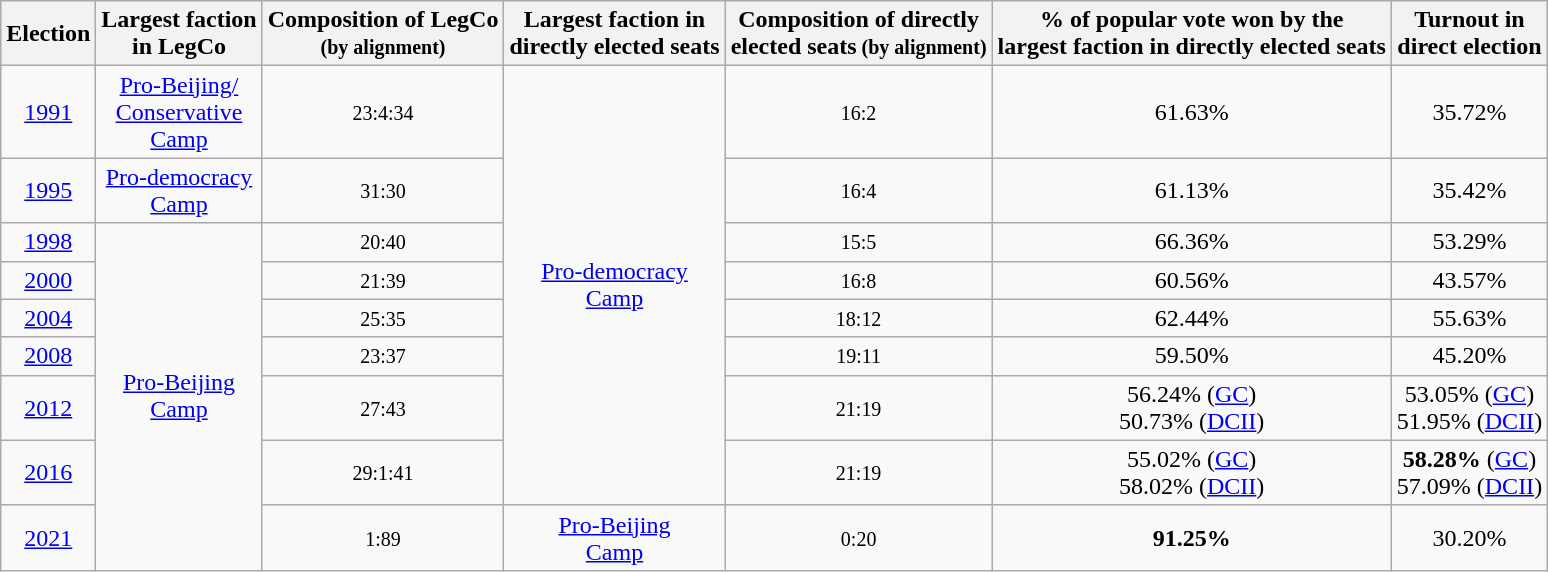<table class="wikitable" style="font-size:100%; text-align:center">
<tr align=center>
<th>Election</th>
<th>Largest faction<br>in LegCo</th>
<th>Composition of LegCo<br><small>(by alignment)</small></th>
<th>Largest faction in<br>directly elected seats</th>
<th>Composition of directly<br> elected seats<small> (by alignment)</small></th>
<th>% of popular vote won by the<br> largest faction in directly elected seats</th>
<th>Turnout in<br> direct election</th>
</tr>
<tr>
<td align=center><a href='#'>1991</a></td>
<td><a href='#'>Pro-Beijing/<br>Conservative<br> Camp</a></td>
<td><small><span>23</span>:<span>4</span>:<span>34</span></small><br></td>
<td rowspan="8"><a href='#'>Pro-democracy<br> Camp</a></td>
<td><small><span>16</span>:<span>2</span></small><br></td>
<td>61.63%</td>
<td>35.72%</td>
</tr>
<tr>
<td align=center><a href='#'>1995</a></td>
<td><a href='#'>Pro-democracy<br> Camp</a></td>
<td><small><span>31</span>:<span>30</span></small><br></td>
<td><small><span>16</span>:<span>4</span></small><br></td>
<td>61.13%</td>
<td>35.42%</td>
</tr>
<tr>
<td align=center><a href='#'>1998</a></td>
<td rowspan="7"><a href='#'>Pro-Beijing<br> Camp</a></td>
<td><small><span>20</span>:<span>40</span></small><br></td>
<td><small><span>15</span>:<span>5</span></small><br></td>
<td>66.36%</td>
<td>53.29%</td>
</tr>
<tr>
<td align=center><a href='#'>2000</a></td>
<td><small><span>21</span>:<span>39</span></small><br></td>
<td><small><span>16</span>:<span>8</span></small><br></td>
<td>60.56%</td>
<td>43.57%</td>
</tr>
<tr>
<td align=center><a href='#'>2004</a></td>
<td><small><span>25</span>:<span>35</span></small><br></td>
<td><small><span>18</span>:<span>12</span></small><br></td>
<td>62.44%</td>
<td>55.63%</td>
</tr>
<tr>
<td align=center><a href='#'>2008</a></td>
<td><small><span>23</span>:<span>37</span></small><br></td>
<td><small><span>19</span>:<span>11</span></small><br></td>
<td>59.50%</td>
<td>45.20%</td>
</tr>
<tr>
<td align=center><a href='#'>2012</a></td>
<td><small><span>27</span>:<span>43</span></small><br></td>
<td><small><span>21</span>:<span>19</span></small><br></td>
<td>56.24% (<a href='#'>GC</a>)<br> 50.73% (<a href='#'>DCII</a>)</td>
<td>53.05% (<a href='#'>GC</a>)<br> 51.95% (<a href='#'>DCII</a>)</td>
</tr>
<tr>
<td align=center><a href='#'>2016</a></td>
<td><small><span>29</span>:<span>1</span>:<span>41</span></small><br></td>
<td><small><span>21</span>:<span>19</span></small><br></td>
<td>55.02% (<a href='#'>GC</a>)<br> 58.02% (<a href='#'>DCII</a>)</td>
<td><strong>58.28%</strong> (<a href='#'>GC</a>)<br> 57.09% (<a href='#'>DCII</a>)</td>
</tr>
<tr>
<td align=center><a href='#'>2021</a></td>
<td><small><span>1</span>:<span>89</span></small><br></td>
<td><a href='#'>Pro-Beijing<br> Camp</a></td>
<td><small><span>0</span>:<span>20</span></small><br></td>
<td><strong>91.25%</strong></td>
<td>30.20%</td>
</tr>
</table>
